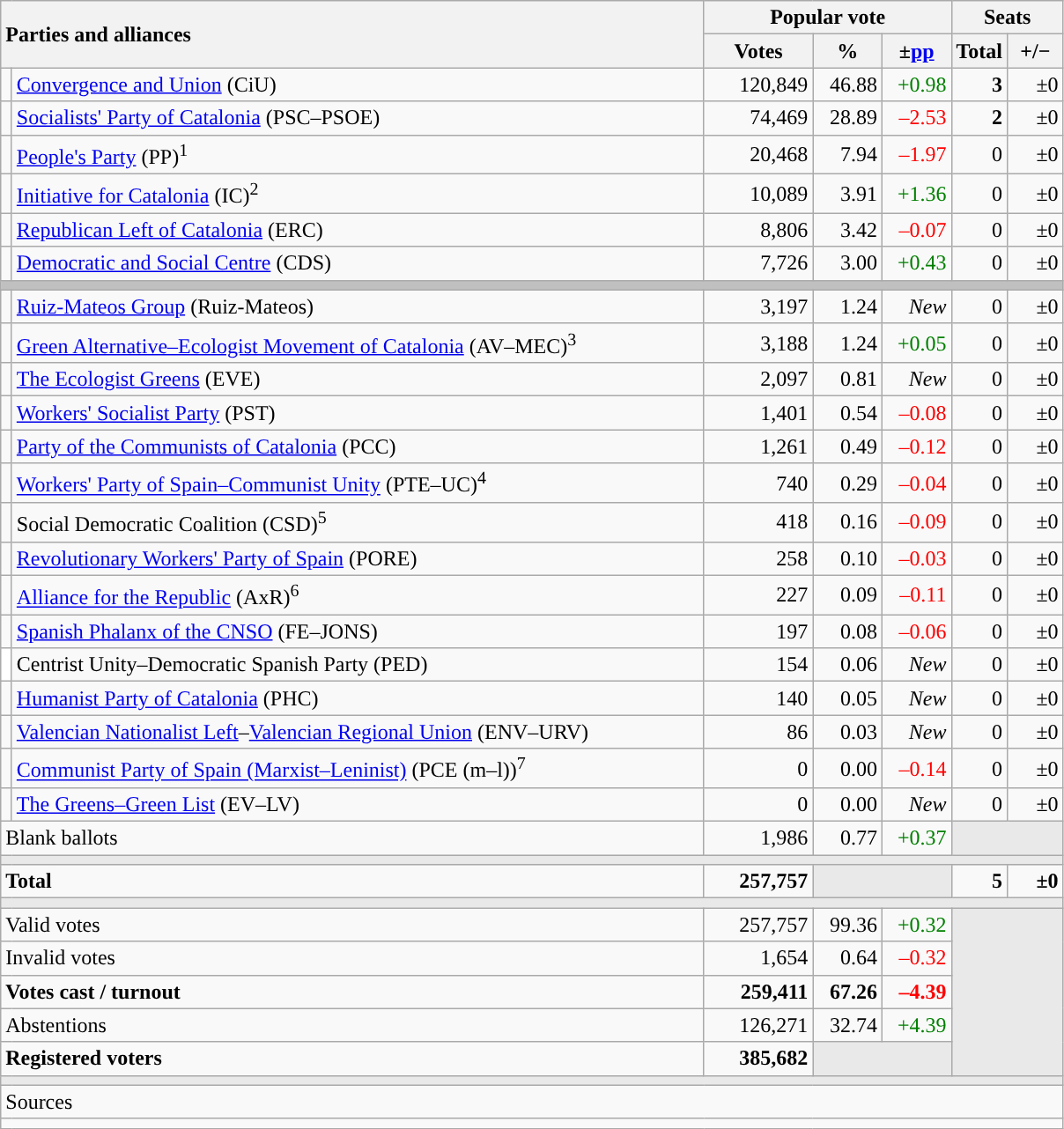<table class="wikitable" style="text-align:right;">
<tr>
<th style="text-align:left;" rowspan="2" colspan="2" width="525">Parties and alliances</th>
<th colspan="3">Popular vote</th>
<th colspan="2">Seats</th>
</tr>
<tr>
<th width="75">Votes</th>
<th width="45">%</th>
<th width="45">±<a href='#'>pp</a></th>
<th width="35">Total</th>
<th width="35">+/−</th>
</tr>
<tr>
<td width="1" style="color:inherit;background:"></td>
<td align="left"><a href='#'>Convergence and Union</a> (CiU)</td>
<td>120,849</td>
<td>46.88</td>
<td style="color:green;">+0.98</td>
<td><strong>3</strong></td>
<td>±0</td>
</tr>
<tr>
<td style="color:inherit;background:"></td>
<td align="left"><a href='#'>Socialists' Party of Catalonia</a> (PSC–PSOE)</td>
<td>74,469</td>
<td>28.89</td>
<td style="color:red;">–2.53</td>
<td><strong>2</strong></td>
<td>±0</td>
</tr>
<tr>
<td style="color:inherit;background:"></td>
<td align="left"><a href='#'>People's Party</a> (PP)<sup>1</sup></td>
<td>20,468</td>
<td>7.94</td>
<td style="color:red;">–1.97</td>
<td>0</td>
<td>±0</td>
</tr>
<tr>
<td style="color:inherit;background:"></td>
<td align="left"><a href='#'>Initiative for Catalonia</a> (IC)<sup>2</sup></td>
<td>10,089</td>
<td>3.91</td>
<td style="color:green;">+1.36</td>
<td>0</td>
<td>±0</td>
</tr>
<tr>
<td style="color:inherit;background:"></td>
<td align="left"><a href='#'>Republican Left of Catalonia</a> (ERC)</td>
<td>8,806</td>
<td>3.42</td>
<td style="color:red;">–0.07</td>
<td>0</td>
<td>±0</td>
</tr>
<tr>
<td style="color:inherit;background:"></td>
<td align="left"><a href='#'>Democratic and Social Centre</a> (CDS)</td>
<td>7,726</td>
<td>3.00</td>
<td style="color:green;">+0.43</td>
<td>0</td>
<td>±0</td>
</tr>
<tr>
<td colspan="7" bgcolor="#C0C0C0"></td>
</tr>
<tr>
<td style="color:inherit;background:"></td>
<td align="left"><a href='#'>Ruiz-Mateos Group</a> (Ruiz-Mateos)</td>
<td>3,197</td>
<td>1.24</td>
<td><em>New</em></td>
<td>0</td>
<td>±0</td>
</tr>
<tr>
<td style="color:inherit;background:"></td>
<td align="left"><a href='#'>Green Alternative–Ecologist Movement of Catalonia</a> (AV–MEC)<sup>3</sup></td>
<td>3,188</td>
<td>1.24</td>
<td style="color:green;">+0.05</td>
<td>0</td>
<td>±0</td>
</tr>
<tr>
<td style="color:inherit;background:"></td>
<td align="left"><a href='#'>The Ecologist Greens</a> (EVE)</td>
<td>2,097</td>
<td>0.81</td>
<td><em>New</em></td>
<td>0</td>
<td>±0</td>
</tr>
<tr>
<td style="color:inherit;background:"></td>
<td align="left"><a href='#'>Workers' Socialist Party</a> (PST)</td>
<td>1,401</td>
<td>0.54</td>
<td style="color:red;">–0.08</td>
<td>0</td>
<td>±0</td>
</tr>
<tr>
<td style="color:inherit;background:"></td>
<td align="left"><a href='#'>Party of the Communists of Catalonia</a> (PCC)</td>
<td>1,261</td>
<td>0.49</td>
<td style="color:red;">–0.12</td>
<td>0</td>
<td>±0</td>
</tr>
<tr>
<td style="color:inherit;background:"></td>
<td align="left"><a href='#'>Workers' Party of Spain–Communist Unity</a> (PTE–UC)<sup>4</sup></td>
<td>740</td>
<td>0.29</td>
<td style="color:red;">–0.04</td>
<td>0</td>
<td>±0</td>
</tr>
<tr>
<td style="color:inherit;background:"></td>
<td align="left">Social Democratic Coalition (CSD)<sup>5</sup></td>
<td>418</td>
<td>0.16</td>
<td style="color:red;">–0.09</td>
<td>0</td>
<td>±0</td>
</tr>
<tr>
<td style="color:inherit;background:"></td>
<td align="left"><a href='#'>Revolutionary Workers' Party of Spain</a> (PORE)</td>
<td>258</td>
<td>0.10</td>
<td style="color:red;">–0.03</td>
<td>0</td>
<td>±0</td>
</tr>
<tr>
<td style="color:inherit;background:"></td>
<td align="left"><a href='#'>Alliance for the Republic</a> (AxR)<sup>6</sup></td>
<td>227</td>
<td>0.09</td>
<td style="color:red;">–0.11</td>
<td>0</td>
<td>±0</td>
</tr>
<tr>
<td style="color:inherit;background:"></td>
<td align="left"><a href='#'>Spanish Phalanx of the CNSO</a> (FE–JONS)</td>
<td>197</td>
<td>0.08</td>
<td style="color:red;">–0.06</td>
<td>0</td>
<td>±0</td>
</tr>
<tr>
<td bgcolor="white"></td>
<td align="left">Centrist Unity–Democratic Spanish Party (PED)</td>
<td>154</td>
<td>0.06</td>
<td><em>New</em></td>
<td>0</td>
<td>±0</td>
</tr>
<tr>
<td style="color:inherit;background:"></td>
<td align="left"><a href='#'>Humanist Party of Catalonia</a> (PHC)</td>
<td>140</td>
<td>0.05</td>
<td><em>New</em></td>
<td>0</td>
<td>±0</td>
</tr>
<tr>
<td style="color:inherit;background:"></td>
<td align="left"><a href='#'>Valencian Nationalist Left</a>–<a href='#'>Valencian Regional Union</a> (ENV–URV)</td>
<td>86</td>
<td>0.03</td>
<td><em>New</em></td>
<td>0</td>
<td>±0</td>
</tr>
<tr>
<td style="color:inherit;background:"></td>
<td align="left"><a href='#'>Communist Party of Spain (Marxist–Leninist)</a> (PCE (m–l))<sup>7</sup></td>
<td>0</td>
<td>0.00</td>
<td style="color:red;">–0.14</td>
<td>0</td>
<td>±0</td>
</tr>
<tr>
<td style="color:inherit;background:"></td>
<td align="left"><a href='#'>The Greens–Green List</a> (EV–LV)</td>
<td>0</td>
<td>0.00</td>
<td><em>New</em></td>
<td>0</td>
<td>±0</td>
</tr>
<tr>
<td align="left" colspan="2">Blank ballots</td>
<td>1,986</td>
<td>0.77</td>
<td style="color:green;">+0.37</td>
<td bgcolor="#E9E9E9" colspan="2"></td>
</tr>
<tr>
<td colspan="7" bgcolor="#E9E9E9"></td>
</tr>
<tr style="font-weight:bold;">
<td align="left" colspan="2">Total</td>
<td>257,757</td>
<td bgcolor="#E9E9E9" colspan="2"></td>
<td>5</td>
<td>±0</td>
</tr>
<tr>
<td colspan="7" bgcolor="#E9E9E9"></td>
</tr>
<tr>
<td align="left" colspan="2">Valid votes</td>
<td>257,757</td>
<td>99.36</td>
<td style="color:green;">+0.32</td>
<td bgcolor="#E9E9E9" colspan="2" rowspan="5"></td>
</tr>
<tr>
<td align="left" colspan="2">Invalid votes</td>
<td>1,654</td>
<td>0.64</td>
<td style="color:red;">–0.32</td>
</tr>
<tr style="font-weight:bold;">
<td align="left" colspan="2">Votes cast / turnout</td>
<td>259,411</td>
<td>67.26</td>
<td style="color:red;">–4.39</td>
</tr>
<tr>
<td align="left" colspan="2">Abstentions</td>
<td>126,271</td>
<td>32.74</td>
<td style="color:green;">+4.39</td>
</tr>
<tr style="font-weight:bold;">
<td align="left" colspan="2">Registered voters</td>
<td>385,682</td>
<td bgcolor="#E9E9E9" colspan="2"></td>
</tr>
<tr>
<td colspan="7" bgcolor="#E9E9E9"></td>
</tr>
<tr>
<td align="left" colspan="7">Sources</td>
</tr>
<tr>
<td colspan="7" style="text-align:left; max-width:790px;"></td>
</tr>
</table>
